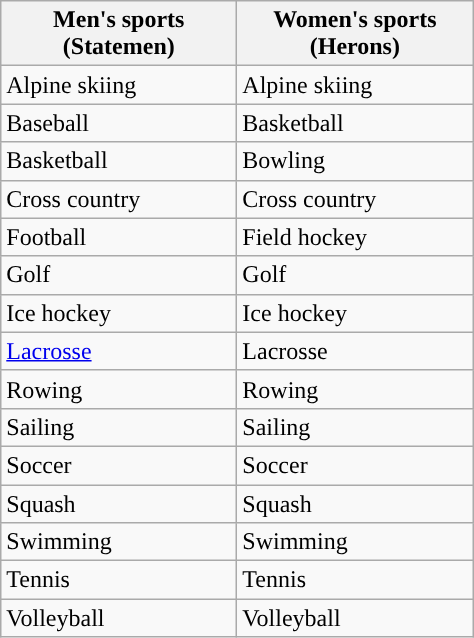<table class="wikitable"; style= "text-align: ">
<tr>
<th width=150px>Men's sports<br>(Statemen)</th>
<th width=150px>Women's sports<br>(Herons)</th>
</tr>
<tr>
<td>Alpine skiing</td>
<td>Alpine skiing</td>
</tr>
<tr>
<td>Baseball</td>
<td>Basketball</td>
</tr>
<tr>
<td>Basketball</td>
<td>Bowling</td>
</tr>
<tr>
<td>Cross country</td>
<td>Cross country</td>
</tr>
<tr>
<td>Football</td>
<td>Field hockey</td>
</tr>
<tr>
<td>Golf</td>
<td>Golf</td>
</tr>
<tr>
<td>Ice hockey</td>
<td>Ice hockey</td>
</tr>
<tr>
<td><a href='#'>Lacrosse</a></td>
<td>Lacrosse</td>
</tr>
<tr>
<td>Rowing</td>
<td>Rowing</td>
</tr>
<tr>
<td>Sailing</td>
<td>Sailing</td>
</tr>
<tr>
<td>Soccer</td>
<td>Soccer</td>
</tr>
<tr>
<td>Squash</td>
<td>Squash</td>
</tr>
<tr>
<td>Swimming</td>
<td>Swimming</td>
</tr>
<tr>
<td>Tennis</td>
<td>Tennis</td>
</tr>
<tr>
<td>Volleyball</td>
<td>Volleyball</td>
</tr>
</table>
